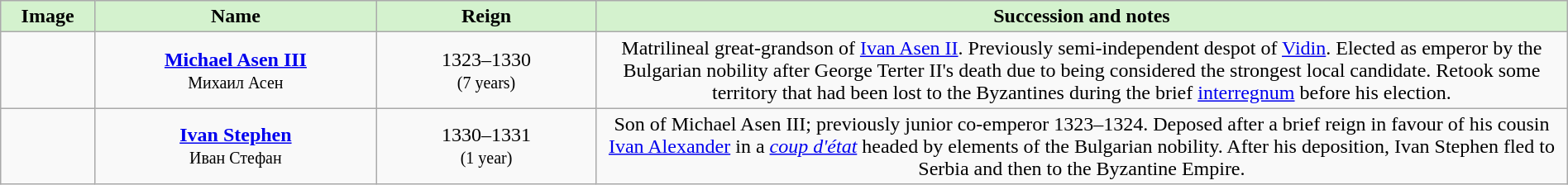<table class="wikitable" style="width:100%; text-align:center;">
<tr style="background:#D4F2CE;">
<th style="background:#D4F2CE; width:6%;">Image</th>
<th style="background:#D4F2CE; width:18%">Name</th>
<th style="background:#D4F2CE; width:14%;">Reign</th>
<th style="background:#D4F2CE; width:62%;">Succession and notes</th>
</tr>
<tr>
<td></td>
<td><strong><a href='#'>Michael Asen III</a></strong><br><small>Михаил Асен</small></td>
<td>1323–1330<br><small>(7 years)</small></td>
<td>Matrilineal great-grandson of <a href='#'>Ivan Asen II</a>. Previously semi-independent despot of <a href='#'>Vidin</a>. Elected as emperor by the Bulgarian nobility after George Terter II's death due to being considered the strongest local candidate. Retook some territory that had been lost to the Byzantines during the brief <a href='#'>interregnum</a> before his election.</td>
</tr>
<tr>
<td></td>
<td><strong><a href='#'>Ivan Stephen</a></strong><br><small>Иван Стефан</small></td>
<td>1330–1331<br><small>(1 year)</small></td>
<td>Son of Michael Asen III; previously junior co-emperor  1323–1324. Deposed after a brief reign in favour of his cousin <a href='#'>Ivan Alexander</a> in a <em><a href='#'>coup d'état</a></em> headed by elements of the Bulgarian nobility. After his deposition, Ivan Stephen fled to Serbia and then to the Byzantine Empire.</td>
</tr>
</table>
